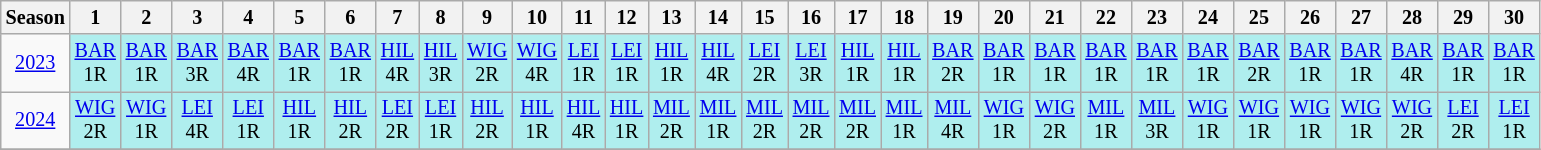<table class="wikitable" style="width:28%; margin:0; font-size:84%">
<tr>
<th>Season</th>
<th>1</th>
<th>2</th>
<th>3</th>
<th>4</th>
<th>5</th>
<th>6</th>
<th>7</th>
<th>8</th>
<th>9</th>
<th>10</th>
<th>11</th>
<th>12</th>
<th>13</th>
<th>14</th>
<th>15</th>
<th>16</th>
<th>17</th>
<th>18</th>
<th>19</th>
<th>20</th>
<th>21</th>
<th>22</th>
<th>23</th>
<th>24</th>
<th>25</th>
<th>26</th>
<th>27</th>
<th>28</th>
<th>29</th>
<th>30</th>
</tr>
<tr>
<td style="text-align:center;"background:#efefef;"><a href='#'>2023</a></td>
<td style="text-align:center; background:#afeeee;"><a href='#'>BAR</a><br>1R</td>
<td style="text-align:center; background:#afeeee;"><a href='#'>BAR</a><br>1R</td>
<td style="text-align:center; background:#afeeee;"><a href='#'>BAR</a><br>3R</td>
<td style="text-align:center; background:#afeeee;"><a href='#'>BAR</a><br>4R</td>
<td style="text-align:center; background:#afeeee;"><a href='#'>BAR</a><br>1R</td>
<td style="text-align:center; background:#afeeee;"><a href='#'>BAR</a><br>1R</td>
<td style="text-align:center; background:#afeeee;"><a href='#'>HIL</a><br>4R</td>
<td style="text-align:center; background:#afeeee;"><a href='#'>HIL</a><br>3R</td>
<td style="text-align:center; background:#afeeee;"><a href='#'>WIG</a><br>2R</td>
<td style="text-align:center; background:#afeeee;"><a href='#'>WIG</a><br>4R</td>
<td style="text-align:center; background:#afeeee;"><a href='#'>LEI</a><br>1R</td>
<td style="text-align:center; background:#afeeee;"><a href='#'>LEI</a><br>1R</td>
<td style="text-align:center; background:#afeeee;"><a href='#'>HIL</a><br>1R</td>
<td style="text-align:center; background:#afeeee;"><a href='#'>HIL</a><br>4R</td>
<td style="text-align:center; background:#afeeee;"><a href='#'>LEI</a><br>2R</td>
<td style="text-align:center; background:#afeeee;"><a href='#'>LEI</a><br>3R</td>
<td style="text-align:center; background:#afeeee;"><a href='#'>HIL</a><br>1R</td>
<td style="text-align:center; background:#afeeee;"><a href='#'>HIL</a><br>1R</td>
<td style="text-align:center; background:#afeeee;"><a href='#'>BAR</a><br>2R</td>
<td style="text-align:center; background:#afeeee;"><a href='#'>BAR</a><br>1R</td>
<td style="text-align:center; background:#afeeee;"><a href='#'>BAR</a><br>1R</td>
<td style="text-align:center; background:#afeeee;"><a href='#'>BAR</a><br>1R</td>
<td style="text-align:center; background:#afeeee;"><a href='#'>BAR</a><br>1R</td>
<td style="text-align:center; background:#afeeee;"><a href='#'>BAR</a><br>1R</td>
<td style="text-align:center; background:#afeeee;"><a href='#'>BAR</a><br>2R</td>
<td style="text-align:center; background:#afeeee;"><a href='#'>BAR</a><br>1R</td>
<td style="text-align:center; background:#afeeee;"><a href='#'>BAR</a><br>1R</td>
<td style="text-align:center; background:#afeeee;"><a href='#'>BAR</a><br>4R</td>
<td style="text-align:center; background:#afeeee;"><a href='#'>BAR</a><br>1R</td>
<td style="text-align:center; background:#afeeee;"><a href='#'>BAR</a><br>1R</td>
</tr>
<tr>
<td style="text-align:center;"background:#efefef;"><a href='#'>2024</a></td>
<td style="text-align:center; background:#afeeee;"><a href='#'>WIG</a><br>2R</td>
<td style="text-align:center; background:#afeeee;"><a href='#'>WIG</a><br>1R</td>
<td style="text-align:center; background:#afeeee;"><a href='#'>LEI</a><br>4R</td>
<td style="text-align:center; background:#afeeee;"><a href='#'>LEI</a><br>1R</td>
<td style="text-align:center; background:#afeeee;"><a href='#'>HIL</a><br>1R</td>
<td style="text-align:center; background:#afeeee;"><a href='#'>HIL</a><br>2R</td>
<td style="text-align:center; background:#afeeee;"><a href='#'>LEI</a><br>2R</td>
<td style="text-align:center; background:#afeeee;"><a href='#'>LEI</a><br>1R</td>
<td style="text-align:center; background:#afeeee;"><a href='#'>HIL</a><br>2R</td>
<td style="text-align:center; background:#afeeee;"><a href='#'>HIL</a><br>1R</td>
<td style="text-align:center; background:#afeeee;"><a href='#'>HIL</a><br>4R</td>
<td style="text-align:center; background:#afeeee;"><a href='#'>HIL</a><br>1R</td>
<td style="text-align:center; background:#afeeee;"><a href='#'>MIL</a><br>2R</td>
<td style="text-align:center; background:#afeeee;"><a href='#'>MIL</a><br>1R</td>
<td style="text-align:center; background:#afeeee;"><a href='#'>MIL</a><br>2R</td>
<td style="text-align:center; background:#afeeee;"><a href='#'>MIL</a><br>2R</td>
<td style="text-align:center; background:#afeeee;"><a href='#'>MIL</a><br>2R</td>
<td style="text-align:center; background:#afeeee;"><a href='#'>MIL</a><br>1R</td>
<td style="text-align:center; background:#afeeee;"><a href='#'>MIL</a><br>4R</td>
<td style="text-align:center; background:#afeeee;"><a href='#'>WIG</a><br>1R</td>
<td style="text-align:center; background:#afeeee;"><a href='#'>WIG</a><br>2R</td>
<td style="text-align:center; background:#afeeee;"><a href='#'>MIL</a><br>1R</td>
<td style="text-align:center; background:#afeeee;"><a href='#'>MIL</a><br>3R</td>
<td style="text-align:center; background:#afeeee;"><a href='#'>WIG</a><br>1R</td>
<td style="text-align:center; background:#afeeee;"><a href='#'>WIG</a><br>1R</td>
<td style="text-align:center; background:#afeeee;"><a href='#'>WIG</a><br>1R</td>
<td style="text-align:center; background:#afeeee;"><a href='#'>WIG</a><br>1R</td>
<td style="text-align:center; background:#afeeee;"><a href='#'>WIG</a><br>2R</td>
<td style="text-align:center; background:#afeeee;"><a href='#'>LEI</a><br>2R</td>
<td style="text-align:center; background:#afeeee;"><a href='#'>LEI</a><br>1R</td>
</tr>
<tr>
</tr>
</table>
